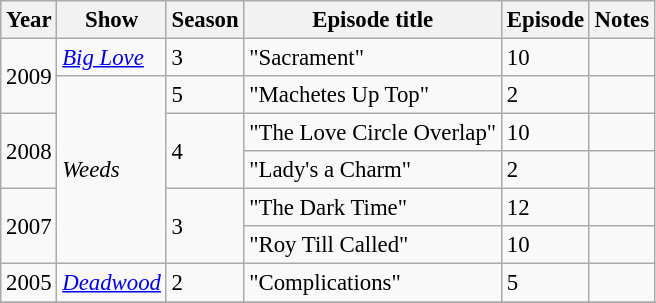<table class="wikitable" style="font-size: 95%;">
<tr>
<th>Year</th>
<th>Show</th>
<th>Season</th>
<th>Episode title</th>
<th>Episode</th>
<th>Notes</th>
</tr>
<tr>
<td rowspan=2>2009</td>
<td><em><a href='#'>Big Love</a></em></td>
<td>3</td>
<td>"Sacrament"</td>
<td>10</td>
<td></td>
</tr>
<tr>
<td rowspan=5><em>Weeds</em></td>
<td>5</td>
<td>"Machetes Up Top"</td>
<td>2</td>
<td></td>
</tr>
<tr>
<td rowspan=2>2008</td>
<td rowspan=2>4</td>
<td>"The Love Circle Overlap"</td>
<td>10</td>
<td></td>
</tr>
<tr>
<td>"Lady's a Charm"</td>
<td>2</td>
<td></td>
</tr>
<tr>
<td rowspan=2>2007</td>
<td rowspan=2>3</td>
<td>"The Dark Time"</td>
<td>12</td>
<td></td>
</tr>
<tr>
<td>"Roy Till Called"</td>
<td>10</td>
<td></td>
</tr>
<tr>
<td>2005</td>
<td><em><a href='#'>Deadwood</a></em></td>
<td>2</td>
<td>"Complications"</td>
<td>5</td>
<td></td>
</tr>
<tr>
</tr>
</table>
